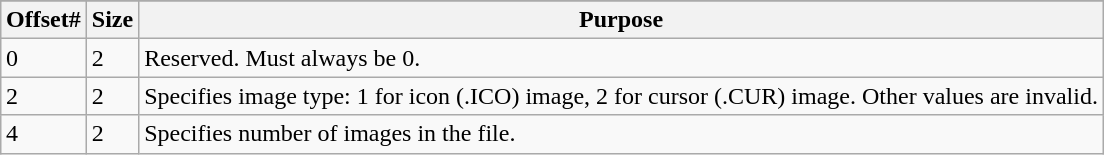<table class="wikitable" style="margin: 1em auto">
<tr>
</tr>
<tr>
<th>Offset#</th>
<th>Size</th>
<th>Purpose</th>
</tr>
<tr>
<td>0</td>
<td>2</td>
<td>Reserved. Must always be 0.</td>
</tr>
<tr>
<td>2</td>
<td>2</td>
<td>Specifies image type: 1 for icon (.ICO) image, 2 for cursor (.CUR) image. Other values are invalid.</td>
</tr>
<tr>
<td>4</td>
<td>2</td>
<td>Specifies number of images in the file.</td>
</tr>
</table>
